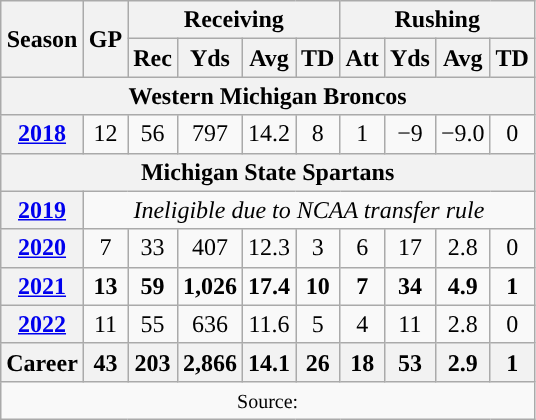<table class="wikitable" style="text-align:center;">
<tr>
<th rowspan="2">Season</th>
<th rowspan="2">GP</th>
<th colspan="4">Receiving</th>
<th colspan="4">Rushing</th>
</tr>
<tr>
<th>Rec</th>
<th>Yds</th>
<th>Avg</th>
<th>TD</th>
<th>Att</th>
<th>Yds</th>
<th>Avg</th>
<th>TD</th>
</tr>
<tr>
<th colspan="16">Western Michigan Broncos</th>
</tr>
<tr>
<th><a href='#'>2018</a></th>
<td>12</td>
<td>56</td>
<td>797</td>
<td>14.2</td>
<td>8</td>
<td>1</td>
<td>−9</td>
<td>−9.0</td>
<td>0</td>
</tr>
<tr>
<th colspan="16">Michigan State Spartans</th>
</tr>
<tr>
<th><a href='#'>2019</a></th>
<td colspan="10"><em>Ineligible due to NCAA transfer rule</em></td>
</tr>
<tr>
<th><a href='#'>2020</a></th>
<td>7</td>
<td>33</td>
<td>407</td>
<td>12.3</td>
<td>3</td>
<td>6</td>
<td>17</td>
<td>2.8</td>
<td>0</td>
</tr>
<tr>
<th><a href='#'>2021</a></th>
<td><strong>13</strong></td>
<td><strong>59</strong></td>
<td><strong>1,026</strong></td>
<td><strong>17.4</strong></td>
<td><strong>10</strong></td>
<td><strong>7</strong></td>
<td><strong>34</strong></td>
<td><strong>4.9</strong></td>
<td><strong>1</strong></td>
</tr>
<tr>
<th><a href='#'>2022</a></th>
<td>11</td>
<td>55</td>
<td>636</td>
<td>11.6</td>
<td>5</td>
<td>4</td>
<td>11</td>
<td>2.8</td>
<td>0</td>
</tr>
<tr>
<th>Career</th>
<th>43</th>
<th>203</th>
<th>2,866</th>
<th>14.1</th>
<th>26</th>
<th>18</th>
<th>53</th>
<th>2.9</th>
<th>1</th>
</tr>
<tr>
<td colspan="10"><small>Source: </small></td>
</tr>
</table>
